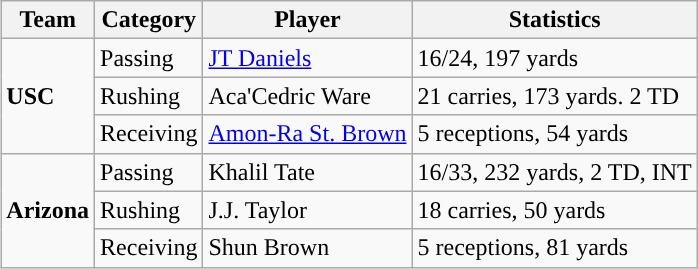<table class="wikitable" style="float: right;">
<tr>
<th>Team</th>
<th>Category</th>
<th>Player</th>
<th>Statistics</th>
</tr>
<tr>
<td rowspan=3><strong>USC</strong></td>
<td>Passing</td>
<td><a href='#'>JT Daniels</a></td>
<td>16/24, 197 yards</td>
</tr>
<tr>
<td>Rushing</td>
<td>Aca'Cedric Ware</td>
<td>21 carries, 173 yards. 2 TD</td>
</tr>
<tr>
<td>Receiving</td>
<td><a href='#'>Amon-Ra St. Brown</a></td>
<td>5 receptions, 54 yards</td>
</tr>
<tr>
<td rowspan=3><strong>Arizona</strong></td>
<td>Passing</td>
<td>Khalil Tate</td>
<td>16/33, 232 yards, 2 TD, INT</td>
</tr>
<tr>
<td>Rushing</td>
<td>J.J. Taylor</td>
<td>18 carries, 50 yards</td>
</tr>
<tr>
<td>Receiving</td>
<td>Shun Brown</td>
<td>5 receptions, 81 yards</td>
</tr>
</table>
